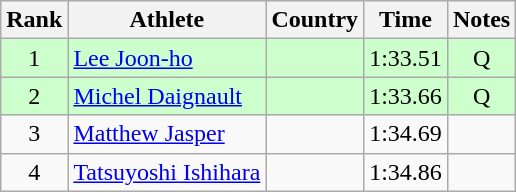<table class="wikitable" style="text-align:center">
<tr>
<th>Rank</th>
<th>Athlete</th>
<th>Country</th>
<th>Time</th>
<th>Notes</th>
</tr>
<tr bgcolor=ccffcc>
<td>1</td>
<td align=left><a href='#'>Lee Joon-ho</a></td>
<td align=left></td>
<td>1:33.51</td>
<td>Q</td>
</tr>
<tr bgcolor=ccffcc>
<td>2</td>
<td align=left><a href='#'>Michel Daignault</a></td>
<td align=left></td>
<td>1:33.66</td>
<td>Q</td>
</tr>
<tr>
<td>3</td>
<td align=left><a href='#'>Matthew Jasper</a></td>
<td align=left></td>
<td>1:34.69</td>
<td></td>
</tr>
<tr>
<td>4</td>
<td align=left><a href='#'>Tatsuyoshi Ishihara</a></td>
<td align=left></td>
<td>1:34.86</td>
<td></td>
</tr>
</table>
